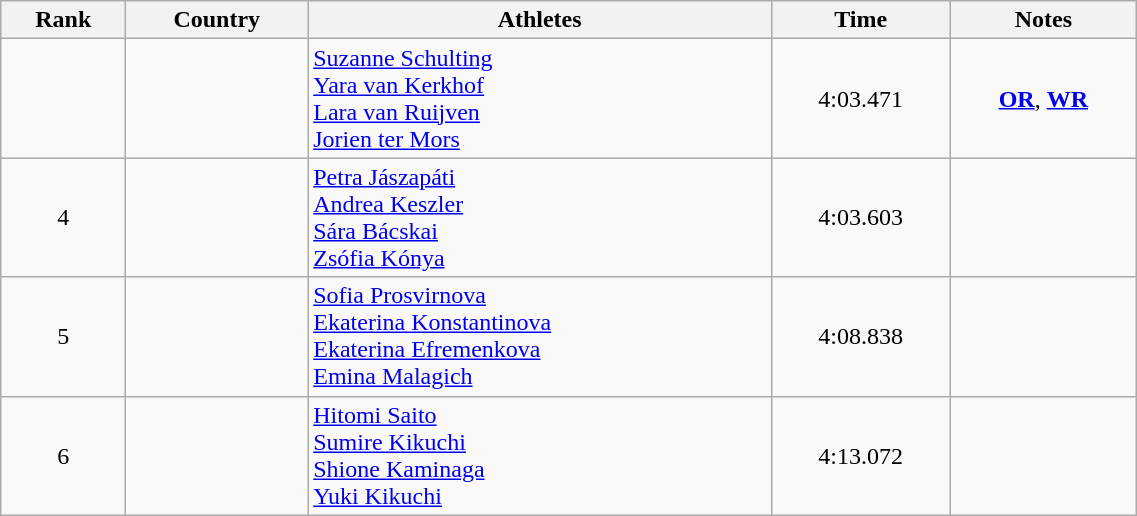<table class="wikitable sortable" style="text-align:center" width=60%>
<tr>
<th>Rank</th>
<th>Country</th>
<th>Athletes</th>
<th>Time</th>
<th>Notes</th>
</tr>
<tr>
<td></td>
<td align=left></td>
<td align=left><a href='#'>Suzanne Schulting</a><br><a href='#'>Yara van Kerkhof</a><br><a href='#'>Lara van Ruijven</a><br><a href='#'>Jorien ter Mors</a></td>
<td>4:03.471</td>
<td><strong><a href='#'>OR</a></strong>, <strong><a href='#'>WR</a></strong></td>
</tr>
<tr>
<td>4</td>
<td align=left></td>
<td align=left><a href='#'>Petra Jászapáti</a><br><a href='#'>Andrea Keszler</a><br><a href='#'>Sára Bácskai</a><br><a href='#'>Zsófia Kónya</a></td>
<td>4:03.603</td>
<td></td>
</tr>
<tr>
<td>5</td>
<td align=left></td>
<td align=left><a href='#'>Sofia Prosvirnova</a><br><a href='#'>Ekaterina Konstantinova</a><br><a href='#'>Ekaterina Efremenkova</a><br><a href='#'>Emina Malagich</a></td>
<td>4:08.838</td>
<td></td>
</tr>
<tr>
<td>6</td>
<td align=left></td>
<td align=left><a href='#'>Hitomi Saito</a><br><a href='#'>Sumire Kikuchi</a><br><a href='#'>Shione Kaminaga</a><br><a href='#'>Yuki Kikuchi</a></td>
<td>4:13.072</td>
<td></td>
</tr>
</table>
